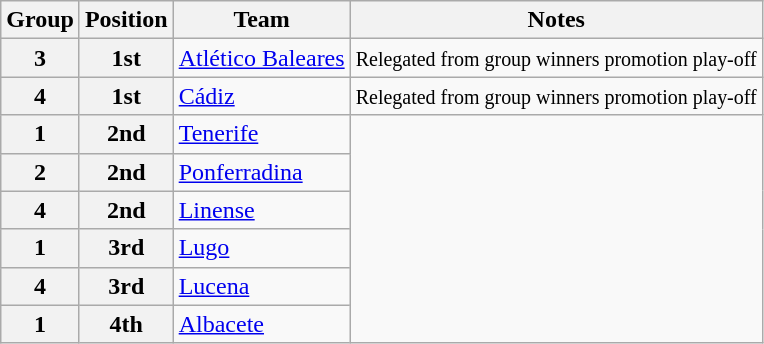<table class="wikitable">
<tr>
<th>Group</th>
<th>Position</th>
<th>Team</th>
<th>Notes</th>
</tr>
<tr>
<th>3</th>
<th>1st</th>
<td><a href='#'>Atlético Baleares</a></td>
<td><small>Relegated from group winners promotion play-off</small></td>
</tr>
<tr>
<th>4</th>
<th>1st</th>
<td><a href='#'>Cádiz</a></td>
<td><small>Relegated from group winners promotion play-off</small></td>
</tr>
<tr>
<th>1</th>
<th>2nd</th>
<td><a href='#'>Tenerife</a></td>
<td rowspan="6"></td>
</tr>
<tr>
<th>2</th>
<th>2nd</th>
<td><a href='#'>Ponferradina</a></td>
</tr>
<tr>
<th>4</th>
<th>2nd</th>
<td><a href='#'>Linense</a></td>
</tr>
<tr>
<th>1</th>
<th>3rd</th>
<td><a href='#'>Lugo</a></td>
</tr>
<tr>
<th>4</th>
<th>3rd</th>
<td><a href='#'>Lucena</a></td>
</tr>
<tr>
<th>1</th>
<th>4th</th>
<td><a href='#'>Albacete</a></td>
</tr>
</table>
